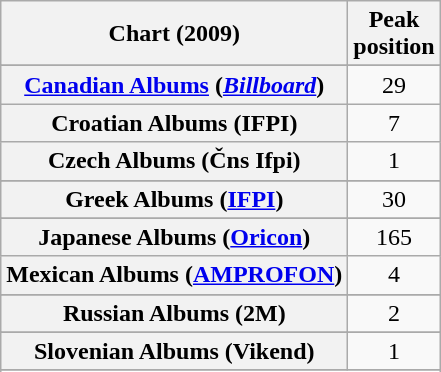<table class="wikitable sortable plainrowheaders" style="text-align:center">
<tr>
<th scope="col">Chart (2009)</th>
<th scope="col">Peak<br>position</th>
</tr>
<tr>
</tr>
<tr>
</tr>
<tr>
</tr>
<tr>
</tr>
<tr>
<th scope="row"><a href='#'>Canadian Albums</a> (<a href='#'><em>Billboard</em></a>)</th>
<td style="text-align:center;">29</td>
</tr>
<tr>
<th scope="row">Croatian Albums (IFPI)</th>
<td>7</td>
</tr>
<tr>
<th scope="row">Czech Albums (Čns Ifpi)</th>
<td>1</td>
</tr>
<tr>
</tr>
<tr>
</tr>
<tr>
</tr>
<tr>
</tr>
<tr>
</tr>
<tr>
<th scope="row">Greek Albums (<a href='#'>IFPI</a>)</th>
<td>30</td>
</tr>
<tr>
</tr>
<tr>
</tr>
<tr>
</tr>
<tr>
<th scope="row">Japanese Albums (<a href='#'>Oricon</a>)</th>
<td>165</td>
</tr>
<tr>
<th scope="row">Mexican Albums (<a href='#'>AMPROFON</a>)</th>
<td>4</td>
</tr>
<tr>
</tr>
<tr>
</tr>
<tr>
</tr>
<tr>
</tr>
<tr>
<th scope="row">Russian Albums (2M)</th>
<td>2</td>
</tr>
<tr>
</tr>
<tr>
<th scope="row">Slovenian Albums (Vikend)</th>
<td>1</td>
</tr>
<tr>
</tr>
<tr>
</tr>
<tr>
</tr>
<tr>
</tr>
<tr>
</tr>
<tr>
</tr>
</table>
